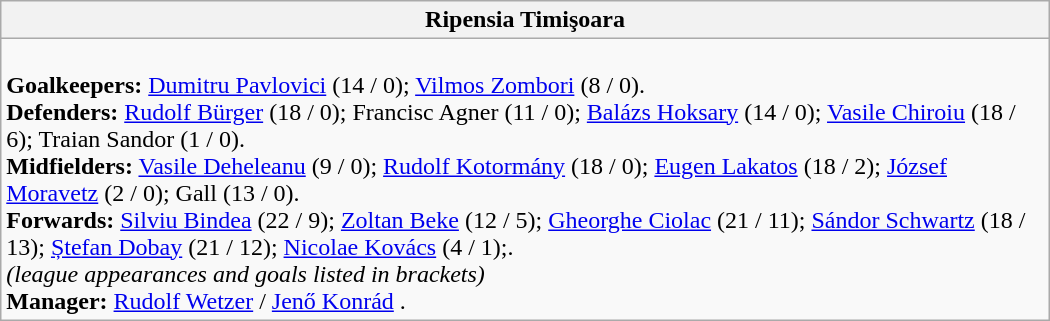<table class="wikitable" style="width:700px">
<tr>
<th>Ripensia Timişoara</th>
</tr>
<tr>
<td><br><strong>Goalkeepers:</strong> <a href='#'>Dumitru Pavlovici</a> (14 / 0); <a href='#'>Vilmos Zombori</a> (8 / 0).<br>
<strong>Defenders:</strong> <a href='#'>Rudolf Bürger</a> (18 / 0); Francisc Agner (11 / 0); <a href='#'>Balázs Hoksary</a> (14 / 0); <a href='#'>Vasile Chiroiu</a> (18 / 6); Traian Sandor (1 / 0).<br>
<strong>Midfielders:</strong> <a href='#'>Vasile Deheleanu</a> (9 / 0); <a href='#'>Rudolf Kotormány</a> (18 / 0); <a href='#'>Eugen Lakatos</a> (18 / 2); <a href='#'>József Moravetz</a> (2 / 0); Gall (13 / 0).<br>
<strong>Forwards:</strong> <a href='#'>Silviu Bindea</a> (22 / 9); <a href='#'>Zoltan Beke</a> (12 / 5); <a href='#'>Gheorghe Ciolac</a> (21 / 11); <a href='#'>Sándor Schwartz</a> (18 / 13); <a href='#'>Ștefan Dobay</a> (21 / 12); <a href='#'>Nicolae Kovács</a> (4 / 1);.
<br><em>(league appearances and goals listed in brackets)</em><br><strong>Manager:</strong> <a href='#'>Rudolf Wetzer</a> / <a href='#'>Jenő Konrád</a> .</td>
</tr>
</table>
